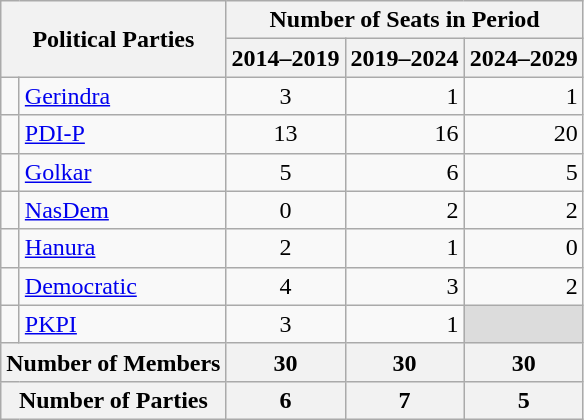<table class="wikitable">
<tr>
<th colspan=2 rowspan=2>Political Parties</th>
<th colspan=3>Number of Seats in Period</th>
</tr>
<tr>
<th>2014–2019</th>
<th>2019–2024</th>
<th>2024–2029</th>
</tr>
<tr>
<td bgcolor = ></td>
<td><a href='#'>Gerindra</a></td>
<td align=center>3</td>
<td align=right> 1</td>
<td align=right> 1</td>
</tr>
<tr>
<td bgcolor = ></td>
<td><a href='#'>PDI-P</a></td>
<td align=center>13</td>
<td align=right> 16</td>
<td align=right> 20</td>
</tr>
<tr>
<td bgcolor = ></td>
<td><a href='#'>Golkar</a></td>
<td align=center>5</td>
<td align=right> 6</td>
<td align=right> 5</td>
</tr>
<tr>
<td bgcolor = ></td>
<td><a href='#'>NasDem</a></td>
<td align=center>0</td>
<td align=right> 2</td>
<td align=right> 2</td>
</tr>
<tr>
<td bgcolor = ></td>
<td><a href='#'>Hanura</a></td>
<td align=center>2</td>
<td align=right> 1</td>
<td align=right> 0</td>
</tr>
<tr>
<td bgcolor = ></td>
<td><a href='#'>Democratic</a></td>
<td align=center>4</td>
<td align=right> 3</td>
<td align=right> 2</td>
</tr>
<tr>
<td bgcolor = ></td>
<td><a href='#'>PKPI</a></td>
<td align=center>3</td>
<td align=right> 1</td>
<td align=center bgcolor=#DCDCDC></td>
</tr>
<tr>
<th colspan=2>Number of Members</th>
<th>30</th>
<th> 30</th>
<th> 30</th>
</tr>
<tr>
<th colspan=2>Number of Parties</th>
<th>6</th>
<th> 7</th>
<th> 5</th>
</tr>
</table>
